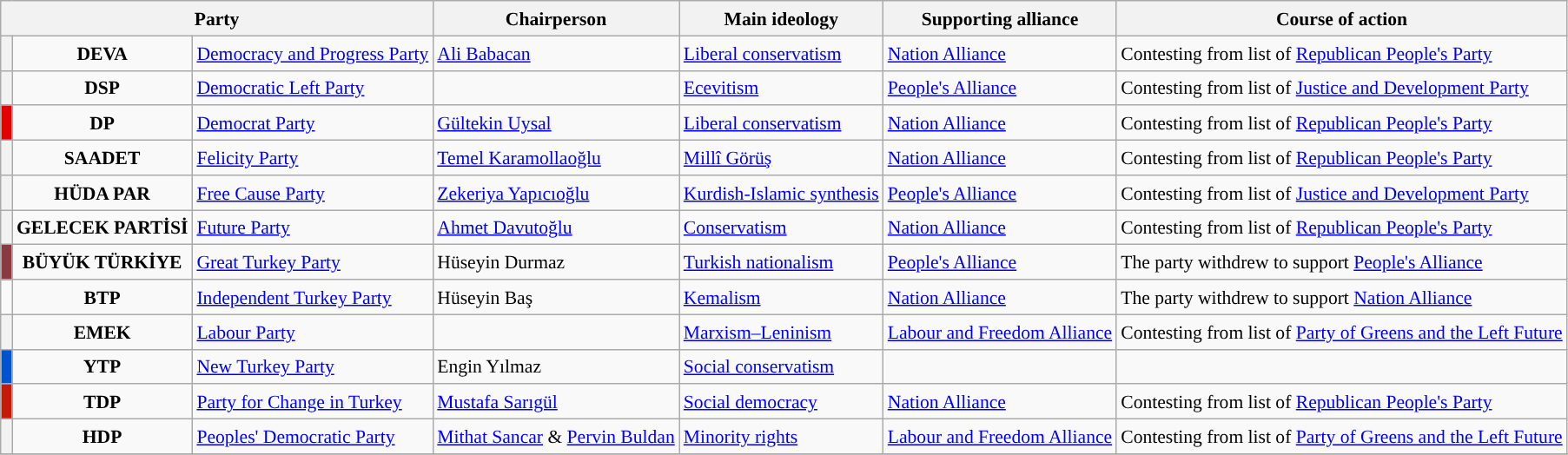<table class="wikitable" style="text-align:left; font-size:90%; line-height:20px;">
<tr>
<th colspan="3">Party</th>
<th>Chairperson</th>
<th>Main ideology</th>
<th>Supporting alliance</th>
<th>Course of action</th>
</tr>
<tr>
<th style="background:"></th>
<td style="text-align:center;"><strong>DEVA</strong></td>
<td><a href='#'>Democracy and Progress Party</a></td>
<td><a href='#'>Ali Babacan</a></td>
<td><a href='#'>Liberal conservatism</a></td>
<td><a href='#'>Nation Alliance</a></td>
<td>Contesting from list of <a href='#'>Republican People's Party</a></td>
</tr>
<tr>
<th style="background:"></th>
<td style="text-align:center;"><strong>DSP</strong></td>
<td><a href='#'>Democratic Left Party</a></td>
<td></td>
<td><a href='#'>Ecevitism</a></td>
<td><a href='#'>People's Alliance</a></td>
<td>Contesting from list of <a href='#'>Justice and Development Party</a></td>
</tr>
<tr>
<th style="background:#e30000; width:2px;"></th>
<td style="text-align:center;"><strong>DP</strong></td>
<td><a href='#'>Democrat Party</a></td>
<td><a href='#'>Gültekin Uysal</a></td>
<td><a href='#'>Liberal conservatism</a></td>
<td><a href='#'>Nation Alliance</a></td>
<td>Contesting from list of <a href='#'>Republican People's Party</a></td>
</tr>
<tr>
<th style="background:"></th>
<td style="text-align:center;"><strong>SAADET</strong></td>
<td><a href='#'>Felicity Party</a></td>
<td><a href='#'>Temel Karamollaoğlu</a></td>
<td><a href='#'>Millî Görüş</a></td>
<td><a href='#'>Nation Alliance</a></td>
<td>Contesting from list of <a href='#'>Republican People's Party</a></td>
</tr>
<tr>
<th style="background:"></th>
<td style="text-align:center;"><strong>HÜDA PAR</strong></td>
<td><a href='#'>Free Cause Party</a></td>
<td><a href='#'>Zekeriya Yapıcıoğlu</a></td>
<td><a href='#'>Kurdish-Islamic synthesis</a></td>
<td><a href='#'>People's Alliance</a></td>
<td>Contesting from list of <a href='#'>Justice and Development Party</a></td>
</tr>
<tr>
<th style="background:"></th>
<td style="text-align:center;"><strong>GELECEK PARTİSİ</strong></td>
<td><a href='#'>Future Party</a></td>
<td><a href='#'>Ahmet Davutoğlu</a></td>
<td><a href='#'>Conservatism</a></td>
<td><a href='#'>Nation Alliance</a></td>
<td>Contesting from list of <a href='#'>Republican People's Party</a></td>
</tr>
<tr>
<th style="background:#8a3a40; width:2px;"></th>
<td style="text-align:center;"><strong>BÜYÜK TÜRKİYE</strong></td>
<td><a href='#'>Great Turkey Party</a></td>
<td>Hüseyin Durmaz</td>
<td><a href='#'>Turkish nationalism</a></td>
<td><a href='#'>People's Alliance</a></td>
<td>The party withdrew to support <a href='#'>People's Alliance</a></td>
</tr>
<tr>
<td style="background:"></td>
<td style="text-align:center;"><strong>BTP</strong></td>
<td><a href='#'>Independent Turkey Party</a></td>
<td>Hüseyin Baş</td>
<td><a href='#'>Kemalism</a></td>
<td><a href='#'>Nation Alliance</a></td>
<td>The party withdrew to support <a href='#'>Nation Alliance</a></td>
</tr>
<tr>
<th style="background:"></th>
<td style="text-align:center;"><strong>EMEK</strong></td>
<td><a href='#'>Labour Party</a></td>
<td></td>
<td><a href='#'>Marxism–Leninism</a></td>
<td><a href='#'>Labour and Freedom Alliance</a></td>
<td>Contesting from list of <a href='#'>Party of Greens and the Left Future</a></td>
</tr>
<tr>
<th style="background:#0053CF; width:2px;"></th>
<td style="text-align:center;"><strong>YTP</strong></td>
<td><a href='#'>New Turkey Party</a></td>
<td>Engin Yılmaz</td>
<td><a href='#'>Social conservatism</a></td>
<td></td>
<td></td>
</tr>
<tr>
<th style="background:#c61a09; width:2px;"></th>
<td style="text-align:center;"><strong>TDP</strong></td>
<td><a href='#'>Party for Change in Turkey</a></td>
<td><a href='#'>Mustafa Sarıgül</a></td>
<td><a href='#'>Social democracy</a></td>
<td><a href='#'>Nation Alliance</a></td>
<td>Contesting from list of <a href='#'>Republican People's Party</a></td>
</tr>
<tr>
<th style="background:"></th>
<td style="text-align:center;"><strong>HDP</strong></td>
<td><a href='#'>Peoples' Democratic Party</a></td>
<td><a href='#'>Mithat Sancar</a> & <a href='#'>Pervin Buldan</a></td>
<td><a href='#'>Minority rights</a></td>
<td><a href='#'>Labour and Freedom Alliance</a></td>
<td>Contesting from list of <a href='#'>Party of Greens and the Left Future</a></td>
</tr>
<tr>
</tr>
</table>
